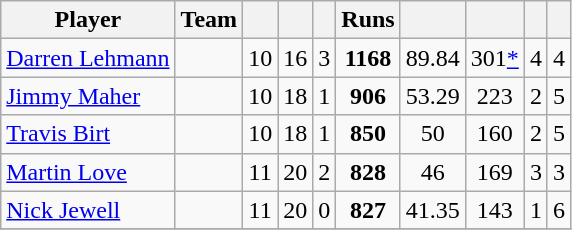<table class="wikitable sortable" style="text-align:center">
<tr>
<th class="unsortable">Player </th>
<th>Team</th>
<th></th>
<th></th>
<th></th>
<th>Runs</th>
<th></th>
<th></th>
<th></th>
<th></th>
</tr>
<tr>
<td style="text-align:left"><a href='#'>Darren Lehmann</a></td>
<td style="text-align:left"></td>
<td>10</td>
<td>16</td>
<td>3</td>
<td><strong>1168</strong></td>
<td>89.84</td>
<td>301<a href='#'>*</a></td>
<td>4</td>
<td>4</td>
</tr>
<tr>
<td style="text-align:left"><a href='#'>Jimmy Maher</a></td>
<td style="text-align:left"></td>
<td>10</td>
<td>18</td>
<td>1</td>
<td><strong>906</strong></td>
<td>53.29</td>
<td>223</td>
<td>2</td>
<td>5</td>
</tr>
<tr>
<td style="text-align:left"><a href='#'>Travis Birt</a></td>
<td style="text-align:left"></td>
<td>10</td>
<td>18</td>
<td>1</td>
<td><strong>850</strong></td>
<td>50</td>
<td>160</td>
<td>2</td>
<td>5</td>
</tr>
<tr>
<td style="text-align:left"><a href='#'>Martin Love</a></td>
<td style="text-align:left"></td>
<td>11</td>
<td>20</td>
<td>2</td>
<td><strong>828</strong></td>
<td>46</td>
<td>169</td>
<td>3</td>
<td>3</td>
</tr>
<tr>
<td style="text-align:left"><a href='#'>Nick Jewell</a></td>
<td style="text-align:left"></td>
<td>11</td>
<td>20</td>
<td>0</td>
<td><strong>827</strong></td>
<td>41.35</td>
<td>143</td>
<td>1</td>
<td>6</td>
</tr>
<tr>
</tr>
</table>
